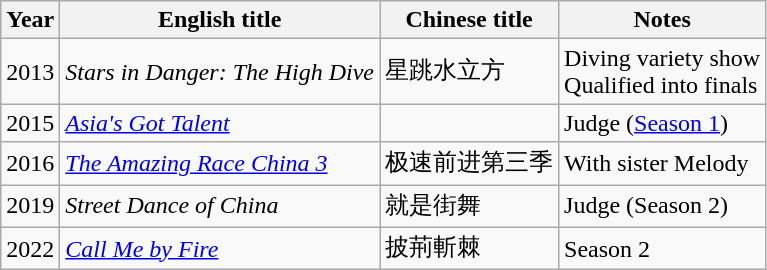<table class="wikitable sortable">
<tr>
<th>Year</th>
<th>English title</th>
<th>Chinese title</th>
<th>Notes</th>
</tr>
<tr>
<td>2013</td>
<td><em>Stars in Danger: The High Dive</em></td>
<td>星跳水立方</td>
<td>Diving variety show<br>Qualified into finals</td>
</tr>
<tr>
<td>2015</td>
<td><em><a href='#'>Asia's Got Talent</a></em></td>
<td></td>
<td>Judge (<a href='#'>Season 1</a>)</td>
</tr>
<tr>
<td>2016</td>
<td><em><a href='#'>The Amazing Race China 3</a></em></td>
<td>极速前进第三季</td>
<td>With sister Melody</td>
</tr>
<tr>
<td>2019</td>
<td><em>Street Dance of China</em></td>
<td>就是街舞</td>
<td>Judge (Season 2)</td>
</tr>
<tr>
<td>2022</td>
<td><em><a href='#'>Call Me by Fire</a></em></td>
<td>披荊斬棘</td>
<td>Season 2</td>
</tr>
</table>
